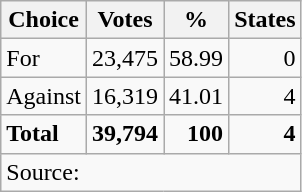<table class=wikitable style=text-align:right>
<tr>
<th>Choice</th>
<th>Votes</th>
<th>%</th>
<th>States</th>
</tr>
<tr>
<td align=left>For</td>
<td>23,475</td>
<td>58.99</td>
<td>0</td>
</tr>
<tr>
<td align=left>Against</td>
<td>16,319</td>
<td>41.01</td>
<td>4</td>
</tr>
<tr>
<td align=left><strong>Total</strong></td>
<td><strong>39,794</strong></td>
<td><strong>100</strong></td>
<td><strong>4</strong></td>
</tr>
<tr>
<td align=left colspan=4>Source: </td>
</tr>
</table>
